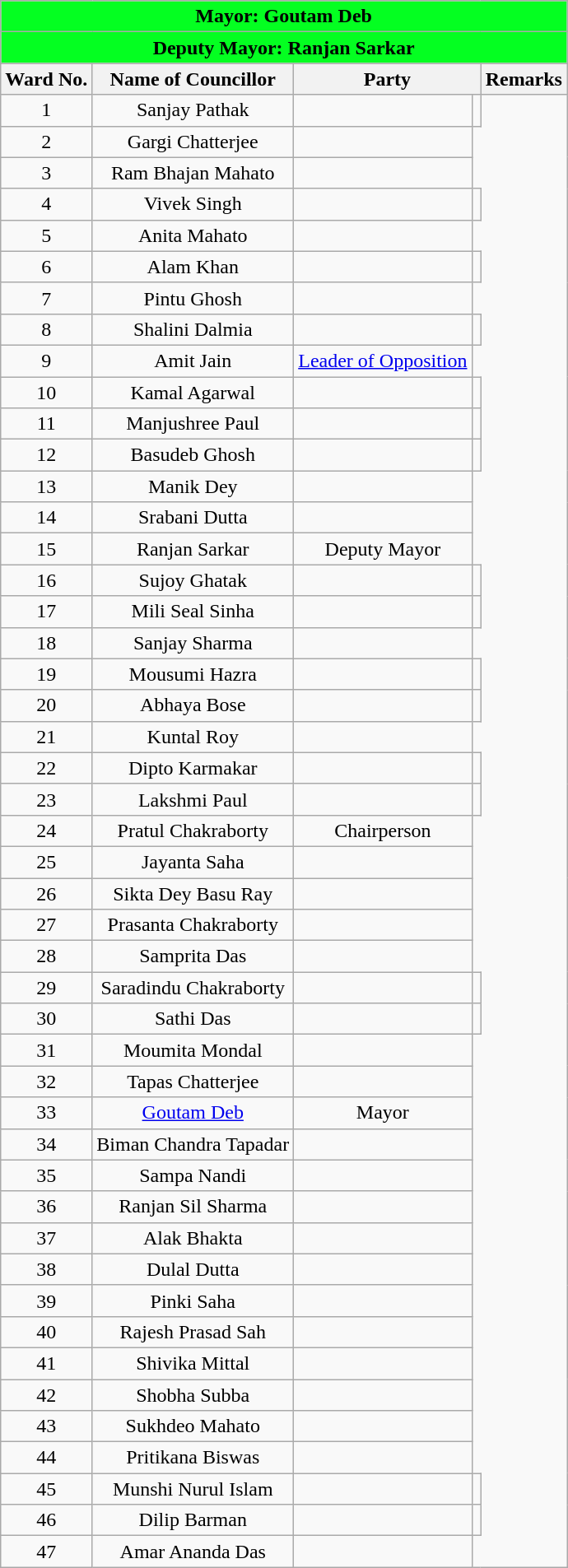<table class="wikitable sortable" style="text-align:center;">
<tr>
<th style="background-color:#04FF21; color:black" coLspan=5><strong>Mayor: Goutam Deb</strong></th>
</tr>
<tr>
<th style="background-color:#04FF21; color:black" colspan=5><strong>Deputy Mayor: Ranjan Sarkar</strong></th>
</tr>
<tr>
<th>Ward No.</th>
<th>Name of Councillor</th>
<th colspan="2">Party</th>
<th>Remarks</th>
</tr>
<tr>
<td>1</td>
<td>Sanjay Pathak</td>
<td></td>
<td></td>
</tr>
<tr>
<td>2</td>
<td>Gargi Chatterjee</td>
<td></td>
</tr>
<tr>
<td>3</td>
<td>Ram Bhajan Mahato</td>
<td></td>
</tr>
<tr>
<td>4</td>
<td>Vivek Singh</td>
<td></td>
<td></td>
</tr>
<tr>
<td>5</td>
<td>Anita Mahato</td>
<td></td>
</tr>
<tr>
<td>6</td>
<td>Alam Khan</td>
<td></td>
<td></td>
</tr>
<tr>
<td>7</td>
<td>Pintu Ghosh</td>
<td></td>
</tr>
<tr>
<td>8</td>
<td>Shalini Dalmia</td>
<td></td>
<td></td>
</tr>
<tr>
<td>9</td>
<td>Amit Jain</td>
<td><a href='#'>Leader of Opposition</a></td>
</tr>
<tr>
<td>10</td>
<td>Kamal Agarwal</td>
<td></td>
<td></td>
</tr>
<tr>
<td>11</td>
<td>Manjushree Paul</td>
<td></td>
<td></td>
</tr>
<tr>
<td>12</td>
<td>Basudeb Ghosh</td>
<td></td>
<td></td>
</tr>
<tr>
<td>13</td>
<td>Manik Dey</td>
<td></td>
</tr>
<tr>
<td>14</td>
<td>Srabani Dutta</td>
<td></td>
</tr>
<tr>
<td>15</td>
<td>Ranjan Sarkar</td>
<td>Deputy Mayor</td>
</tr>
<tr>
<td>16</td>
<td>Sujoy Ghatak</td>
<td></td>
<td></td>
</tr>
<tr>
<td>17</td>
<td>Mili Seal Sinha</td>
<td></td>
<td></td>
</tr>
<tr>
<td>18</td>
<td>Sanjay Sharma</td>
<td></td>
</tr>
<tr>
<td>19</td>
<td>Mousumi Hazra</td>
<td></td>
<td></td>
</tr>
<tr>
<td>20</td>
<td>Abhaya Bose</td>
<td></td>
<td></td>
</tr>
<tr>
<td>21</td>
<td>Kuntal Roy</td>
<td></td>
</tr>
<tr>
<td>22</td>
<td>Dipto Karmakar</td>
<td></td>
<td></td>
</tr>
<tr>
<td>23</td>
<td>Lakshmi Paul</td>
<td></td>
<td></td>
</tr>
<tr>
<td>24</td>
<td>Pratul Chakraborty</td>
<td>Chairperson</td>
</tr>
<tr>
<td>25</td>
<td>Jayanta Saha</td>
<td></td>
</tr>
<tr>
<td>26</td>
<td>Sikta Dey Basu Ray</td>
<td></td>
</tr>
<tr>
<td>27</td>
<td>Prasanta Chakraborty</td>
<td></td>
</tr>
<tr>
<td>28</td>
<td>Samprita Das</td>
<td></td>
</tr>
<tr>
<td>29</td>
<td>Saradindu Chakraborty</td>
<td></td>
<td></td>
</tr>
<tr>
<td>30</td>
<td>Sathi Das</td>
<td></td>
<td></td>
</tr>
<tr>
<td>31</td>
<td>Moumita Mondal</td>
<td></td>
</tr>
<tr>
<td>32</td>
<td>Tapas Chatterjee</td>
<td></td>
</tr>
<tr>
<td>33</td>
<td><a href='#'>Goutam Deb</a></td>
<td>Mayor</td>
</tr>
<tr>
<td>34</td>
<td>Biman Chandra Tapadar</td>
<td></td>
</tr>
<tr>
<td>35</td>
<td>Sampa Nandi</td>
<td></td>
</tr>
<tr>
<td>36</td>
<td>Ranjan Sil Sharma</td>
<td></td>
</tr>
<tr>
<td>37</td>
<td>Alak Bhakta</td>
<td></td>
</tr>
<tr>
<td>38</td>
<td>Dulal Dutta</td>
<td></td>
</tr>
<tr>
<td>39</td>
<td>Pinki Saha</td>
<td></td>
</tr>
<tr>
<td>40</td>
<td>Rajesh Prasad Sah</td>
<td></td>
</tr>
<tr>
<td>41</td>
<td>Shivika Mittal</td>
<td></td>
</tr>
<tr>
<td>42</td>
<td>Shobha Subba</td>
<td></td>
</tr>
<tr>
<td>43</td>
<td>Sukhdeo Mahato</td>
<td></td>
</tr>
<tr>
<td>44</td>
<td>Pritikana Biswas</td>
<td></td>
</tr>
<tr>
<td>45</td>
<td>Munshi Nurul Islam</td>
<td></td>
<td></td>
</tr>
<tr>
<td>46</td>
<td>Dilip Barman</td>
<td></td>
<td></td>
</tr>
<tr>
<td>47</td>
<td>Amar Ananda Das</td>
<td></td>
</tr>
</table>
